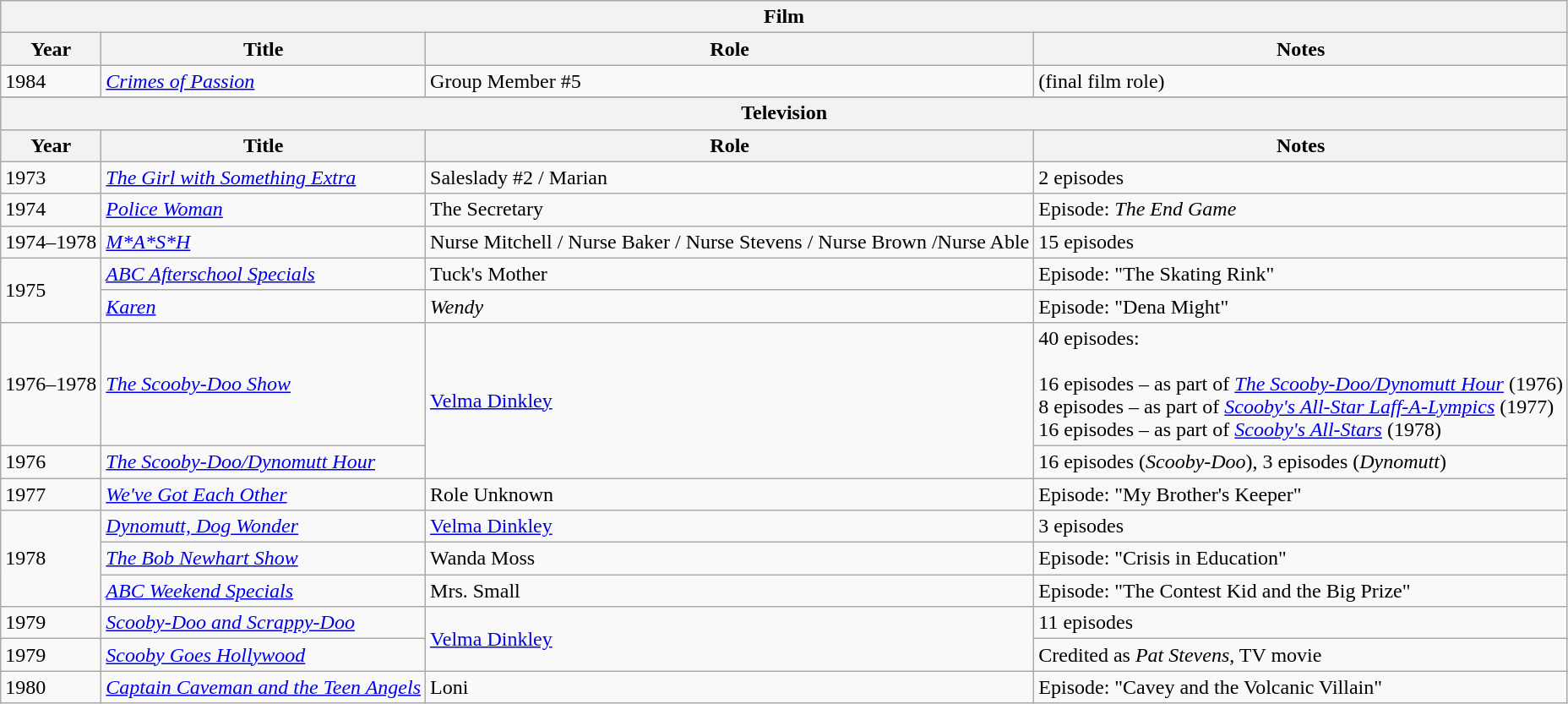<table class="wikitable">
<tr>
<th colspan=4>Film</th>
</tr>
<tr>
<th>Year</th>
<th>Title</th>
<th>Role</th>
<th>Notes</th>
</tr>
<tr>
<td>1984</td>
<td><em><a href='#'>Crimes of Passion</a></em></td>
<td>Group Member #5</td>
<td>(final film role)</td>
</tr>
<tr>
</tr>
<tr bgcolor="lightsteelblue">
<th colspan=4>Television</th>
</tr>
<tr>
<th>Year</th>
<th>Title</th>
<th>Role</th>
<th>Notes</th>
</tr>
<tr>
<td>1973</td>
<td><em><a href='#'>The Girl with Something Extra</a></em></td>
<td>Saleslady #2 / Marian</td>
<td>2 episodes</td>
</tr>
<tr>
<td>1974</td>
<td><em><a href='#'>Police Woman</a></em></td>
<td>The Secretary</td>
<td>Episode: <em>The End Game</em></td>
</tr>
<tr>
<td>1974–1978</td>
<td><em><a href='#'>M*A*S*H</a></em></td>
<td>Nurse Mitchell / Nurse Baker / Nurse Stevens / Nurse Brown /Nurse Able</td>
<td>15 episodes</td>
</tr>
<tr>
<td rowspan=2>1975</td>
<td><em><a href='#'>ABC Afterschool Specials</a></em></td>
<td>Tuck's Mother</td>
<td>Episode: "The Skating Rink"</td>
</tr>
<tr>
<td><em><a href='#'>Karen</a></em></td>
<td><em>Wendy</em></td>
<td>Episode: "Dena Might"</td>
</tr>
<tr>
<td>1976–1978</td>
<td><em><a href='#'>The Scooby-Doo Show</a></em></td>
<td rowspan="2"><a href='#'>Velma Dinkley</a></td>
<td>40 episodes:<br><br>16 episodes – as part of <em><a href='#'>The Scooby-Doo/Dynomutt Hour</a></em> (1976)<br>
8 episodes – as part of <em><a href='#'>Scooby's All-Star Laff-A-Lympics</a></em> (1977)<br>
16 episodes – as part of <em><a href='#'>Scooby's All-Stars</a></em> (1978)</td>
</tr>
<tr>
<td>1976</td>
<td><em><a href='#'>The Scooby-Doo/Dynomutt Hour</a></em></td>
<td>16 episodes (<em>Scooby-Doo</em>), 3 episodes (<em>Dynomutt</em>)</td>
</tr>
<tr>
<td>1977</td>
<td><em><a href='#'>We've Got Each Other</a></em></td>
<td>Role Unknown</td>
<td>Episode: "My Brother's Keeper"</td>
</tr>
<tr>
<td rowspan=3>1978</td>
<td><em><a href='#'>Dynomutt, Dog Wonder</a></em></td>
<td><a href='#'>Velma Dinkley</a></td>
<td>3 episodes</td>
</tr>
<tr>
<td><em><a href='#'>The Bob Newhart Show</a></em></td>
<td>Wanda Moss</td>
<td>Episode: "Crisis in Education"</td>
</tr>
<tr>
<td><em><a href='#'>ABC Weekend Specials</a></em></td>
<td>Mrs. Small</td>
<td>Episode: "The Contest Kid and the Big Prize"</td>
</tr>
<tr>
<td>1979</td>
<td><em><a href='#'>Scooby-Doo and Scrappy-Doo</a></em></td>
<td rowspan="2"><a href='#'>Velma Dinkley</a></td>
<td>11 episodes</td>
</tr>
<tr>
<td>1979</td>
<td><em><a href='#'>Scooby Goes Hollywood</a></em></td>
<td>Credited as <em>Pat Stevens</em>, TV movie</td>
</tr>
<tr>
<td>1980</td>
<td><em><a href='#'>Captain Caveman and the Teen Angels</a></em></td>
<td>Loni</td>
<td>Episode: "Cavey and the Volcanic Villain"</td>
</tr>
</table>
